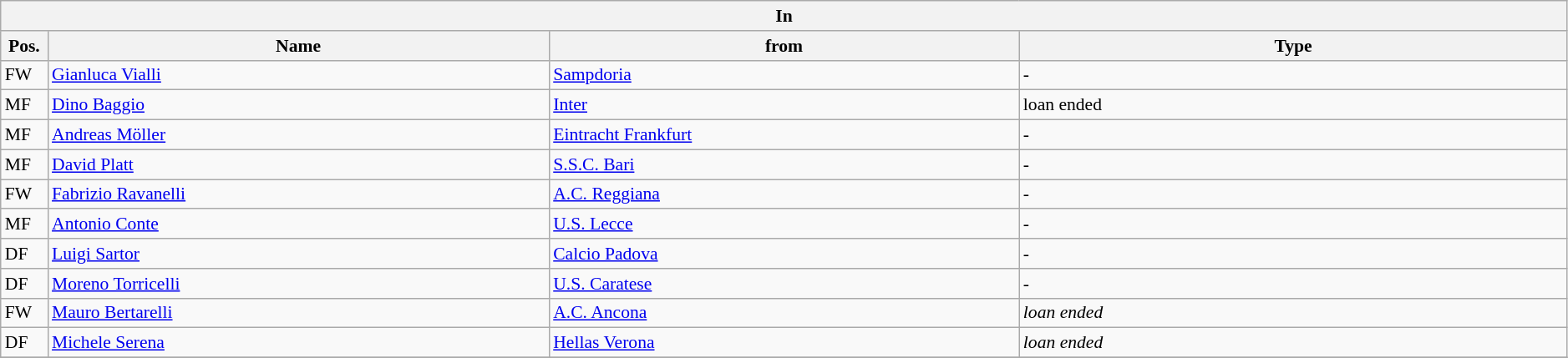<table class="wikitable" style="font-size:90%;width:99%;">
<tr>
<th colspan="4">In</th>
</tr>
<tr>
<th width=3%>Pos.</th>
<th width=32%>Name</th>
<th width=30%>from</th>
<th width=35%>Type</th>
</tr>
<tr>
<td>FW</td>
<td><a href='#'>Gianluca Vialli</a></td>
<td><a href='#'>Sampdoria</a></td>
<td>-</td>
</tr>
<tr>
<td>MF</td>
<td><a href='#'>Dino Baggio</a></td>
<td><a href='#'>Inter</a></td>
<td>loan ended</td>
</tr>
<tr>
<td>MF</td>
<td><a href='#'>Andreas Möller</a></td>
<td><a href='#'>Eintracht Frankfurt</a></td>
<td>-</td>
</tr>
<tr>
<td>MF</td>
<td><a href='#'>David Platt</a></td>
<td><a href='#'>S.S.C. Bari</a></td>
<td>-</td>
</tr>
<tr>
<td>FW</td>
<td><a href='#'>Fabrizio Ravanelli</a></td>
<td><a href='#'>A.C. Reggiana</a></td>
<td>-</td>
</tr>
<tr>
<td>MF</td>
<td><a href='#'>Antonio Conte</a></td>
<td><a href='#'>U.S. Lecce</a></td>
<td>-</td>
</tr>
<tr>
<td>DF</td>
<td><a href='#'>Luigi Sartor</a></td>
<td><a href='#'>Calcio Padova</a></td>
<td>-</td>
</tr>
<tr>
<td>DF</td>
<td><a href='#'>Moreno Torricelli</a></td>
<td><a href='#'>U.S. Caratese</a></td>
<td>-</td>
</tr>
<tr>
<td>FW</td>
<td><a href='#'>Mauro Bertarelli</a></td>
<td><a href='#'>A.C. Ancona</a></td>
<td><em>loan ended</em></td>
</tr>
<tr>
<td>DF</td>
<td><a href='#'>Michele Serena</a></td>
<td><a href='#'>Hellas Verona</a></td>
<td><em>loan ended</em></td>
</tr>
<tr>
</tr>
</table>
